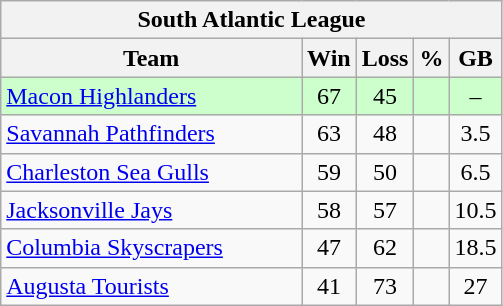<table class="wikitable">
<tr>
<th colspan="5">South Atlantic League</th>
</tr>
<tr>
<th width="60%">Team</th>
<th>Win</th>
<th>Loss</th>
<th>%</th>
<th>GB</th>
</tr>
<tr align=center bgcolor=ccffcc>
<td align=left><a href='#'>Macon Highlanders</a></td>
<td>67</td>
<td>45</td>
<td></td>
<td>–</td>
</tr>
<tr align=center>
<td align=left><a href='#'>Savannah Pathfinders</a></td>
<td>63</td>
<td>48</td>
<td></td>
<td>3.5</td>
</tr>
<tr align=center>
<td align=left><a href='#'>Charleston Sea Gulls</a></td>
<td>59</td>
<td>50</td>
<td></td>
<td>6.5</td>
</tr>
<tr align=center>
<td align=left><a href='#'>Jacksonville Jays</a></td>
<td>58</td>
<td>57</td>
<td></td>
<td>10.5</td>
</tr>
<tr align=center>
<td align=left><a href='#'>Columbia Skyscrapers</a></td>
<td>47</td>
<td>62</td>
<td></td>
<td>18.5</td>
</tr>
<tr align=center>
<td align=left><a href='#'>Augusta Tourists</a></td>
<td>41</td>
<td>73</td>
<td></td>
<td>27</td>
</tr>
</table>
